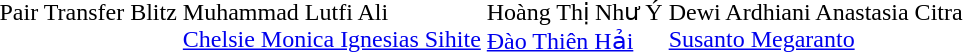<table>
<tr>
<td>Pair Transfer Blitz</td>
<td nowrap><br>Muhammad Lutfi Ali<br><a href='#'>Chelsie Monica Ignesias Sihite</a></td>
<td nowrap><br>Hoàng Thị Như Ý<br><a href='#'>Đào Thiên Hải</a></td>
<td nowrap><br>Dewi Ardhiani Anastasia Citra<br><a href='#'>Susanto Megaranto</a></td>
</tr>
</table>
